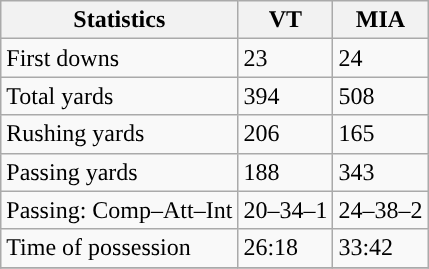<table class="wikitable" style="float: left;">
<tr>
<th>Statistics</th>
<th>VT</th>
<th>MIA</th>
</tr>
<tr>
<td>First downs</td>
<td>23</td>
<td>24</td>
</tr>
<tr>
<td>Total yards</td>
<td>394</td>
<td>508</td>
</tr>
<tr>
<td>Rushing yards</td>
<td>206</td>
<td>165</td>
</tr>
<tr>
<td>Passing yards</td>
<td>188</td>
<td>343</td>
</tr>
<tr>
<td>Passing: Comp–Att–Int</td>
<td>20–34–1</td>
<td>24–38–2</td>
</tr>
<tr>
<td>Time of possession</td>
<td>26:18</td>
<td>33:42</td>
</tr>
<tr>
</tr>
</table>
